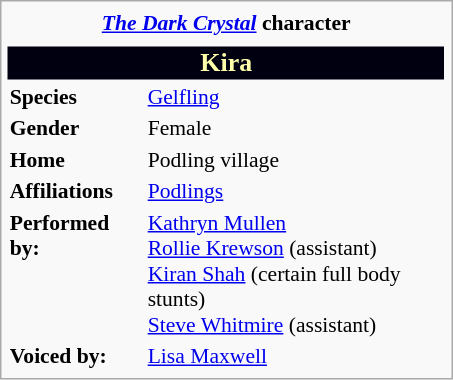<table class="infobox" style="width: 21em; font-size: 90%; text-align: left">
<tr>
<th colspan="2" style="text-align:center;"><em><a href='#'>The Dark Crystal</a></em> character</th>
</tr>
<tr>
<td colspan="2" style="text-align:center;"></td>
</tr>
<tr>
<th colspan="2" style="text-align:center; font-size: larger; background-color: #001; color: #ffa;">Kira</th>
</tr>
<tr>
<th>Species</th>
<td><a href='#'>Gelfling</a></td>
</tr>
<tr>
<th>Gender</th>
<td>Female</td>
</tr>
<tr>
<th>Home</th>
<td>Podling village</td>
</tr>
<tr>
<th>Affiliations</th>
<td><a href='#'>Podlings</a></td>
</tr>
<tr>
<th>Performed by:</th>
<td><a href='#'>Kathryn Mullen</a><br><a href='#'>Rollie Krewson</a> (assistant)<br><a href='#'>Kiran Shah</a> (certain full body stunts)<br><a href='#'>Steve Whitmire</a> (assistant)</td>
</tr>
<tr>
<th>Voiced by:</th>
<td><a href='#'>Lisa Maxwell</a></td>
</tr>
</table>
